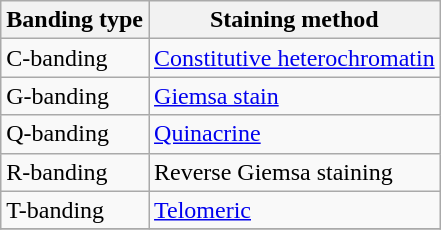<table class="wikitable" border="1">
<tr>
<th>Banding type</th>
<th>Staining method</th>
</tr>
<tr>
<td>C-banding</td>
<td><a href='#'>Constitutive heterochromatin</a></td>
</tr>
<tr>
<td>G-banding</td>
<td><a href='#'>Giemsa stain</a></td>
</tr>
<tr>
<td>Q-banding</td>
<td><a href='#'>Quinacrine</a></td>
</tr>
<tr>
<td>R-banding</td>
<td>Reverse Giemsa staining</td>
</tr>
<tr>
<td>T-banding</td>
<td><a href='#'>Telomeric</a></td>
</tr>
<tr>
</tr>
</table>
